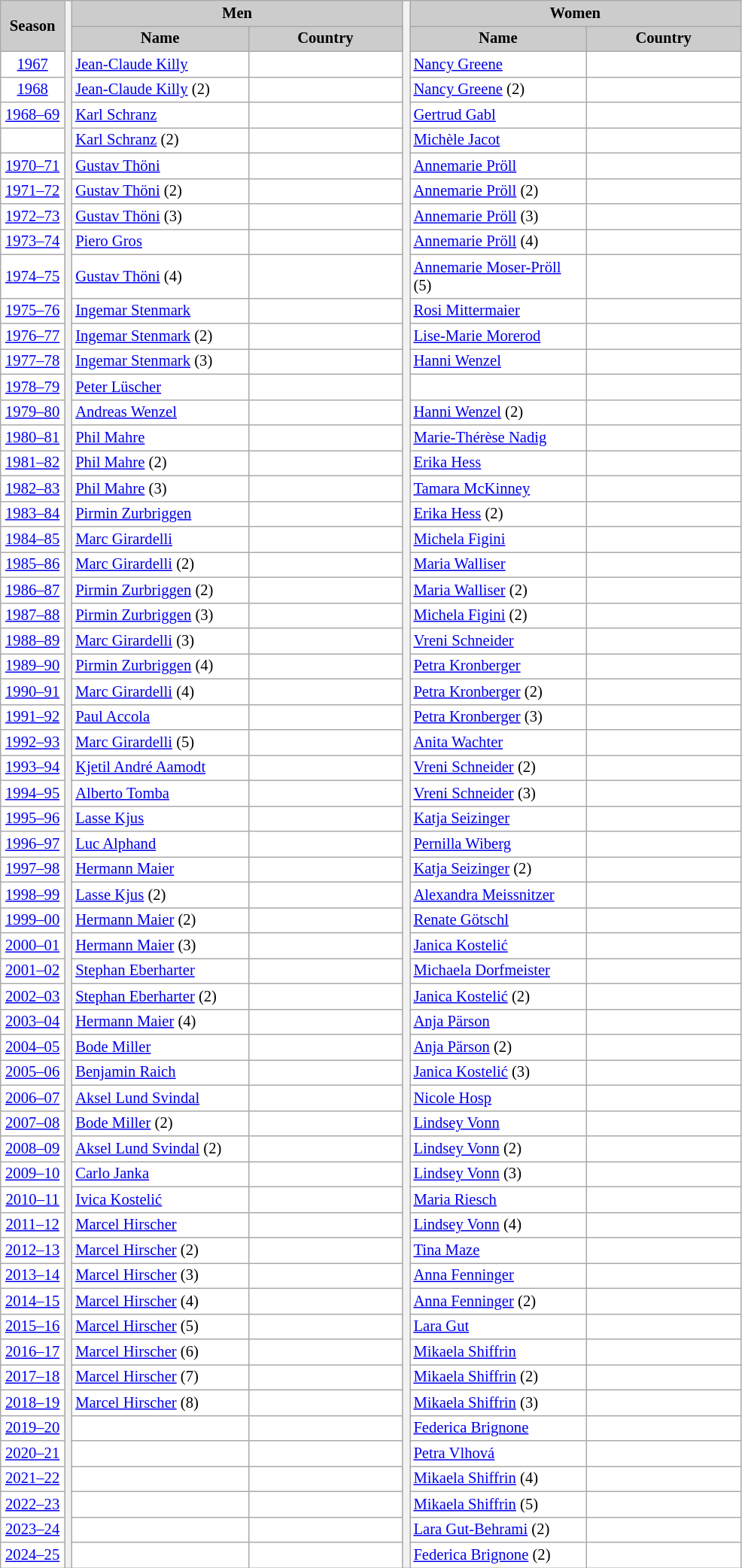<table class="wikitable plainrowheaders" style="background:#fff; font-size:86%; line-height:16px; border:grey solid 1px; border-collapse:collapse">
<tr style="background:#ccc; text-align:center;">
<th style="background-color: #ccc;" rowspan=2 width="50">Season</th>
<th rowspan="61"></th>
<th style="background-color: #ccc;" colspan=2 width="280">Men</th>
<th rowspan="61"></th>
<th style="background-color: #ccc;" colspan=2 width="280">Women</th>
</tr>
<tr style="background:#ccc; text-align:center;">
<th style="background-color: #ccc;" width="150">Name</th>
<th style="background-color: #ccc;" width="130">Country</th>
<th style="background-color: #ccc;" width="150">Name</th>
<th style="background-color: #ccc;" width="130">Country</th>
</tr>
<tr>
<td align=center><a href='#'>1967</a></td>
<td><a href='#'>Jean-Claude Killy</a></td>
<td></td>
<td><a href='#'>Nancy Greene</a></td>
<td></td>
</tr>
<tr>
<td align=center><a href='#'>1968</a></td>
<td><a href='#'>Jean-Claude Killy</a> (2)</td>
<td></td>
<td><a href='#'>Nancy Greene</a> (2)</td>
<td></td>
</tr>
<tr>
<td align=center><a href='#'>1968–69</a></td>
<td><a href='#'>Karl Schranz</a></td>
<td></td>
<td><a href='#'>Gertrud Gabl</a></td>
<td></td>
</tr>
<tr>
<td align=center></td>
<td><a href='#'>Karl Schranz</a> (2)</td>
<td></td>
<td><a href='#'>Michèle Jacot</a></td>
<td></td>
</tr>
<tr>
<td align=center><a href='#'>1970–71</a></td>
<td><a href='#'>Gustav Thöni</a></td>
<td></td>
<td><a href='#'>Annemarie Pröll</a></td>
<td></td>
</tr>
<tr>
<td align=center><a href='#'>1971–72</a></td>
<td><a href='#'>Gustav Thöni</a> (2)</td>
<td></td>
<td><a href='#'>Annemarie Pröll</a> (2)</td>
<td></td>
</tr>
<tr>
<td align=center><a href='#'>1972–73</a></td>
<td><a href='#'>Gustav Thöni</a> (3)</td>
<td></td>
<td><a href='#'>Annemarie Pröll</a> (3)</td>
<td></td>
</tr>
<tr>
<td align=center><a href='#'>1973–74</a></td>
<td><a href='#'>Piero Gros</a></td>
<td></td>
<td><a href='#'>Annemarie Pröll</a> (4)</td>
<td></td>
</tr>
<tr>
<td align=center><a href='#'>1974–75</a></td>
<td><a href='#'>Gustav Thöni</a> (4)</td>
<td></td>
<td><a href='#'>Annemarie Moser-Pröll</a> (5)</td>
<td></td>
</tr>
<tr>
<td align=center><a href='#'>1975–76</a></td>
<td><a href='#'>Ingemar Stenmark</a></td>
<td></td>
<td><a href='#'>Rosi Mittermaier</a></td>
<td></td>
</tr>
<tr>
<td align=center><a href='#'>1976–77</a></td>
<td><a href='#'>Ingemar Stenmark</a> (2)</td>
<td></td>
<td><a href='#'>Lise-Marie Morerod</a></td>
<td>  </td>
</tr>
<tr>
<td align=center><a href='#'>1977–78</a></td>
<td><a href='#'>Ingemar Stenmark</a> (3)</td>
<td></td>
<td><a href='#'>Hanni Wenzel</a></td>
<td></td>
</tr>
<tr>
<td align=center><a href='#'>1978–79</a></td>
<td><a href='#'>Peter Lüscher</a></td>
<td>  </td>
<td></td>
<td></td>
</tr>
<tr>
<td align=center><a href='#'>1979–80</a></td>
<td><a href='#'>Andreas Wenzel</a></td>
<td></td>
<td><a href='#'>Hanni Wenzel</a> (2)</td>
<td></td>
</tr>
<tr>
<td align=center><a href='#'>1980–81</a></td>
<td><a href='#'>Phil Mahre</a></td>
<td></td>
<td><a href='#'>Marie-Thérèse Nadig</a></td>
<td>  </td>
</tr>
<tr>
<td align=center><a href='#'>1981–82</a></td>
<td><a href='#'>Phil Mahre</a> (2)</td>
<td></td>
<td><a href='#'>Erika Hess</a></td>
<td>  </td>
</tr>
<tr>
<td align=center><a href='#'>1982–83</a></td>
<td><a href='#'>Phil Mahre</a> (3)</td>
<td></td>
<td><a href='#'>Tamara McKinney</a></td>
<td></td>
</tr>
<tr>
<td align=center><a href='#'>1983–84</a></td>
<td><a href='#'>Pirmin Zurbriggen</a></td>
<td>  </td>
<td><a href='#'>Erika Hess</a> (2)</td>
<td>  </td>
</tr>
<tr>
<td align=center><a href='#'>1984–85</a></td>
<td><a href='#'>Marc Girardelli</a></td>
<td></td>
<td><a href='#'>Michela Figini</a></td>
<td>  </td>
</tr>
<tr>
<td align=center><a href='#'>1985–86</a></td>
<td><a href='#'>Marc Girardelli</a> (2)</td>
<td></td>
<td><a href='#'>Maria Walliser</a></td>
<td>  </td>
</tr>
<tr>
<td align=center><a href='#'>1986–87</a></td>
<td><a href='#'>Pirmin Zurbriggen</a> (2)</td>
<td>  </td>
<td><a href='#'>Maria Walliser</a> (2)</td>
<td>  </td>
</tr>
<tr>
<td align=center><a href='#'>1987–88</a></td>
<td><a href='#'>Pirmin Zurbriggen</a> (3)</td>
<td>  </td>
<td><a href='#'>Michela Figini</a> (2)</td>
<td>  </td>
</tr>
<tr>
<td align=center><a href='#'>1988–89</a></td>
<td><a href='#'>Marc Girardelli</a> (3)</td>
<td></td>
<td><a href='#'>Vreni Schneider</a></td>
<td>  </td>
</tr>
<tr>
<td align=center><a href='#'>1989–90</a></td>
<td><a href='#'>Pirmin Zurbriggen</a> (4)</td>
<td>  </td>
<td><a href='#'>Petra Kronberger</a></td>
<td></td>
</tr>
<tr>
<td align=center><a href='#'>1990–91</a></td>
<td><a href='#'>Marc Girardelli</a> (4)</td>
<td></td>
<td><a href='#'>Petra Kronberger</a> (2)</td>
<td></td>
</tr>
<tr>
<td align=center><a href='#'>1991–92</a></td>
<td><a href='#'>Paul Accola</a></td>
<td>  </td>
<td><a href='#'>Petra Kronberger</a> (3)</td>
<td></td>
</tr>
<tr>
<td align=center><a href='#'>1992–93</a></td>
<td><a href='#'>Marc Girardelli</a> (5)</td>
<td></td>
<td><a href='#'>Anita Wachter</a></td>
<td></td>
</tr>
<tr>
<td align=center><a href='#'>1993–94</a></td>
<td><a href='#'>Kjetil André Aamodt</a></td>
<td></td>
<td><a href='#'>Vreni Schneider</a> (2)</td>
<td>  </td>
</tr>
<tr>
<td align=center><a href='#'>1994–95</a></td>
<td><a href='#'>Alberto Tomba</a></td>
<td></td>
<td><a href='#'>Vreni Schneider</a> (3)</td>
<td>  </td>
</tr>
<tr>
<td align=center><a href='#'>1995–96</a></td>
<td><a href='#'>Lasse Kjus</a></td>
<td></td>
<td><a href='#'>Katja Seizinger</a></td>
<td></td>
</tr>
<tr>
<td align=center><a href='#'>1996–97</a></td>
<td><a href='#'>Luc Alphand</a></td>
<td></td>
<td><a href='#'>Pernilla Wiberg</a></td>
<td></td>
</tr>
<tr>
<td align=center><a href='#'>1997–98</a></td>
<td><a href='#'>Hermann Maier</a></td>
<td></td>
<td><a href='#'>Katja Seizinger</a> (2)</td>
<td></td>
</tr>
<tr>
<td align=center><a href='#'>1998–99</a></td>
<td><a href='#'>Lasse Kjus</a> (2)</td>
<td></td>
<td><a href='#'>Alexandra Meissnitzer</a></td>
<td></td>
</tr>
<tr>
<td align=center><a href='#'>1999–00</a></td>
<td><a href='#'>Hermann Maier</a> (2)</td>
<td></td>
<td><a href='#'>Renate Götschl</a></td>
<td></td>
</tr>
<tr>
<td align=center><a href='#'>2000–01</a></td>
<td><a href='#'>Hermann Maier</a> (3)</td>
<td></td>
<td><a href='#'>Janica Kostelić</a></td>
<td></td>
</tr>
<tr>
<td align=center><a href='#'>2001–02</a></td>
<td><a href='#'>Stephan Eberharter</a></td>
<td></td>
<td><a href='#'>Michaela Dorfmeister</a></td>
<td></td>
</tr>
<tr>
<td align=center><a href='#'>2002–03</a></td>
<td><a href='#'>Stephan Eberharter</a> (2)</td>
<td></td>
<td><a href='#'>Janica Kostelić</a> (2)</td>
<td></td>
</tr>
<tr>
<td align=center><a href='#'>2003–04</a></td>
<td><a href='#'>Hermann Maier</a> (4)</td>
<td></td>
<td><a href='#'>Anja Pärson</a></td>
<td></td>
</tr>
<tr>
<td align=center><a href='#'>2004–05</a></td>
<td><a href='#'>Bode Miller</a></td>
<td></td>
<td><a href='#'>Anja Pärson</a> (2)</td>
<td></td>
</tr>
<tr>
<td align=center><a href='#'>2005–06</a></td>
<td><a href='#'>Benjamin Raich</a></td>
<td></td>
<td><a href='#'>Janica Kostelić</a> (3)</td>
<td></td>
</tr>
<tr>
<td align=center><a href='#'>2006–07</a></td>
<td><a href='#'>Aksel Lund Svindal</a></td>
<td></td>
<td><a href='#'>Nicole Hosp</a></td>
<td></td>
</tr>
<tr>
<td align=center><a href='#'>2007–08</a></td>
<td><a href='#'>Bode Miller</a> (2)</td>
<td></td>
<td><a href='#'>Lindsey Vonn</a></td>
<td></td>
</tr>
<tr>
<td align=center><a href='#'>2008–09</a></td>
<td><a href='#'>Aksel Lund Svindal</a> (2)</td>
<td></td>
<td><a href='#'>Lindsey Vonn</a> (2)</td>
<td></td>
</tr>
<tr>
<td align=center><a href='#'>2009–10</a></td>
<td><a href='#'>Carlo Janka</a></td>
<td>  </td>
<td><a href='#'>Lindsey Vonn</a> (3)</td>
<td></td>
</tr>
<tr>
<td align=center><a href='#'>2010–11</a></td>
<td><a href='#'>Ivica Kostelić</a></td>
<td></td>
<td><a href='#'>Maria Riesch</a></td>
<td></td>
</tr>
<tr>
<td align=center><a href='#'>2011–12</a></td>
<td><a href='#'>Marcel Hirscher</a></td>
<td></td>
<td><a href='#'>Lindsey Vonn</a> (4)</td>
<td></td>
</tr>
<tr>
<td align=center><a href='#'>2012–13</a></td>
<td><a href='#'>Marcel Hirscher</a> (2)</td>
<td></td>
<td><a href='#'>Tina Maze</a></td>
<td></td>
</tr>
<tr>
<td align=center><a href='#'>2013–14</a></td>
<td><a href='#'>Marcel Hirscher</a> (3)</td>
<td></td>
<td><a href='#'>Anna Fenninger</a></td>
<td></td>
</tr>
<tr>
<td align=center><a href='#'>2014–15</a></td>
<td><a href='#'>Marcel Hirscher</a> (4)</td>
<td></td>
<td><a href='#'>Anna Fenninger</a> (2)</td>
<td></td>
</tr>
<tr>
<td align=center><a href='#'>2015–16</a></td>
<td><a href='#'>Marcel Hirscher</a> (5)</td>
<td></td>
<td><a href='#'>Lara Gut</a></td>
<td>  </td>
</tr>
<tr>
<td align=center><a href='#'>2016–17</a></td>
<td><a href='#'>Marcel Hirscher</a> (6)</td>
<td></td>
<td><a href='#'>Mikaela Shiffrin</a></td>
<td></td>
</tr>
<tr>
<td align=center><a href='#'>2017–18</a></td>
<td><a href='#'>Marcel Hirscher</a> (7)</td>
<td></td>
<td><a href='#'>Mikaela Shiffrin</a> (2)</td>
<td></td>
</tr>
<tr>
<td align=center><a href='#'>2018–19</a></td>
<td><a href='#'>Marcel Hirscher</a> (8)</td>
<td></td>
<td><a href='#'>Mikaela Shiffrin</a> (3)</td>
<td></td>
</tr>
<tr>
<td align=center><a href='#'>2019–20</a></td>
<td></td>
<td></td>
<td><a href='#'>Federica Brignone</a></td>
<td></td>
</tr>
<tr>
<td align=center><a href='#'>2020–21</a></td>
<td></td>
<td></td>
<td><a href='#'>Petra Vlhová</a></td>
<td></td>
</tr>
<tr>
<td align=center><a href='#'>2021–22</a></td>
<td></td>
<td>  </td>
<td><a href='#'>Mikaela Shiffrin</a> (4)</td>
<td></td>
</tr>
<tr>
<td align=center><a href='#'>2022–23</a></td>
<td></td>
<td>  </td>
<td><a href='#'>Mikaela Shiffrin</a> (5)</td>
<td></td>
</tr>
<tr>
<td align=center><a href='#'>2023–24</a></td>
<td></td>
<td>  </td>
<td><a href='#'>Lara Gut-Behrami</a> (2)</td>
<td>  </td>
</tr>
<tr>
<td align=center><a href='#'>2024–25</a></td>
<td></td>
<td>  </td>
<td><a href='#'>Federica Brignone</a> (2)</td>
<td></td>
</tr>
</table>
